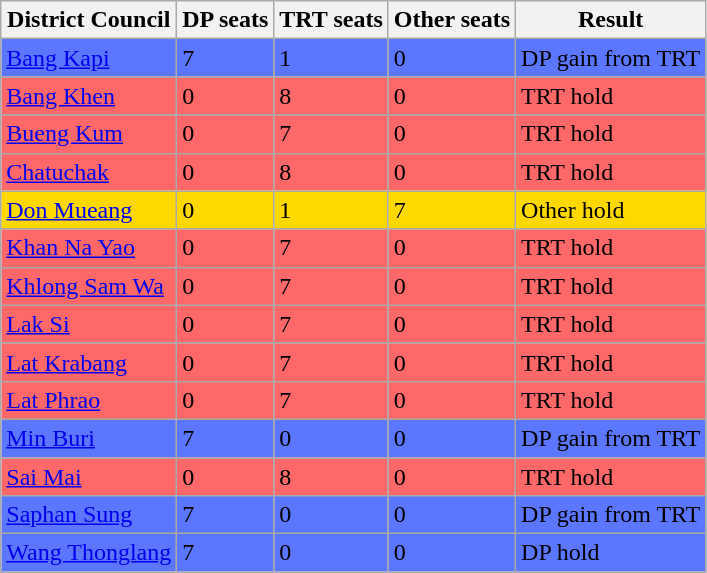<table class="wikitable">
<tr ---->
<th>District Council</th>
<th>DP seats</th>
<th>TRT seats</th>
<th>Other seats</th>
<th>Result</th>
</tr>
<tr ---- bgcolor="5B76FF">
<td><a href='#'>Bang Kapi</a></td>
<td>7</td>
<td>1</td>
<td>0</td>
<td>DP gain from TRT</td>
</tr>
<tr ---- bgcolor="FF6868">
<td><a href='#'>Bang Khen</a></td>
<td>0</td>
<td>8</td>
<td>0</td>
<td>TRT hold</td>
</tr>
<tr ---- bgcolor="FF6868">
<td><a href='#'>Bueng Kum</a></td>
<td>0</td>
<td>7</td>
<td>0</td>
<td>TRT hold</td>
</tr>
<tr ---- bgcolor="FF6868">
<td><a href='#'>Chatuchak</a></td>
<td>0</td>
<td>8</td>
<td>0</td>
<td>TRT hold</td>
</tr>
<tr ---- bgcolor="FFD800">
<td><a href='#'>Don Mueang</a></td>
<td>0</td>
<td>1</td>
<td>7</td>
<td>Other hold</td>
</tr>
<tr ---- bgcolor="FF6868">
<td><a href='#'>Khan Na Yao</a></td>
<td>0</td>
<td>7</td>
<td>0</td>
<td>TRT hold</td>
</tr>
<tr ---- bgcolor="FF6868">
<td><a href='#'>Khlong Sam Wa</a></td>
<td>0</td>
<td>7</td>
<td>0</td>
<td>TRT hold</td>
</tr>
<tr ---- bgcolor="FF6868">
<td><a href='#'>Lak Si</a></td>
<td>0</td>
<td>7</td>
<td>0</td>
<td>TRT hold</td>
</tr>
<tr ---- bgcolor="FF6868">
<td><a href='#'>Lat Krabang</a></td>
<td>0</td>
<td>7</td>
<td>0</td>
<td>TRT hold</td>
</tr>
<tr ---- bgcolor="FF6868">
<td><a href='#'>Lat Phrao</a></td>
<td>0</td>
<td>7</td>
<td>0</td>
<td>TRT hold</td>
</tr>
<tr ---- bgcolor="5B76FF">
<td><a href='#'>Min Buri</a></td>
<td>7</td>
<td>0</td>
<td>0</td>
<td>DP gain from TRT</td>
</tr>
<tr ---- bgcolor="FF6868">
<td><a href='#'>Sai Mai</a></td>
<td>0</td>
<td>8</td>
<td>0</td>
<td>TRT hold</td>
</tr>
<tr ---- bgcolor="5B76FF">
<td><a href='#'>Saphan Sung</a></td>
<td>7</td>
<td>0</td>
<td>0</td>
<td>DP gain from TRT</td>
</tr>
<tr ---- bgcolor="5B76FF">
<td><a href='#'>Wang Thonglang</a></td>
<td>7</td>
<td>0</td>
<td>0</td>
<td>DP hold</td>
</tr>
</table>
